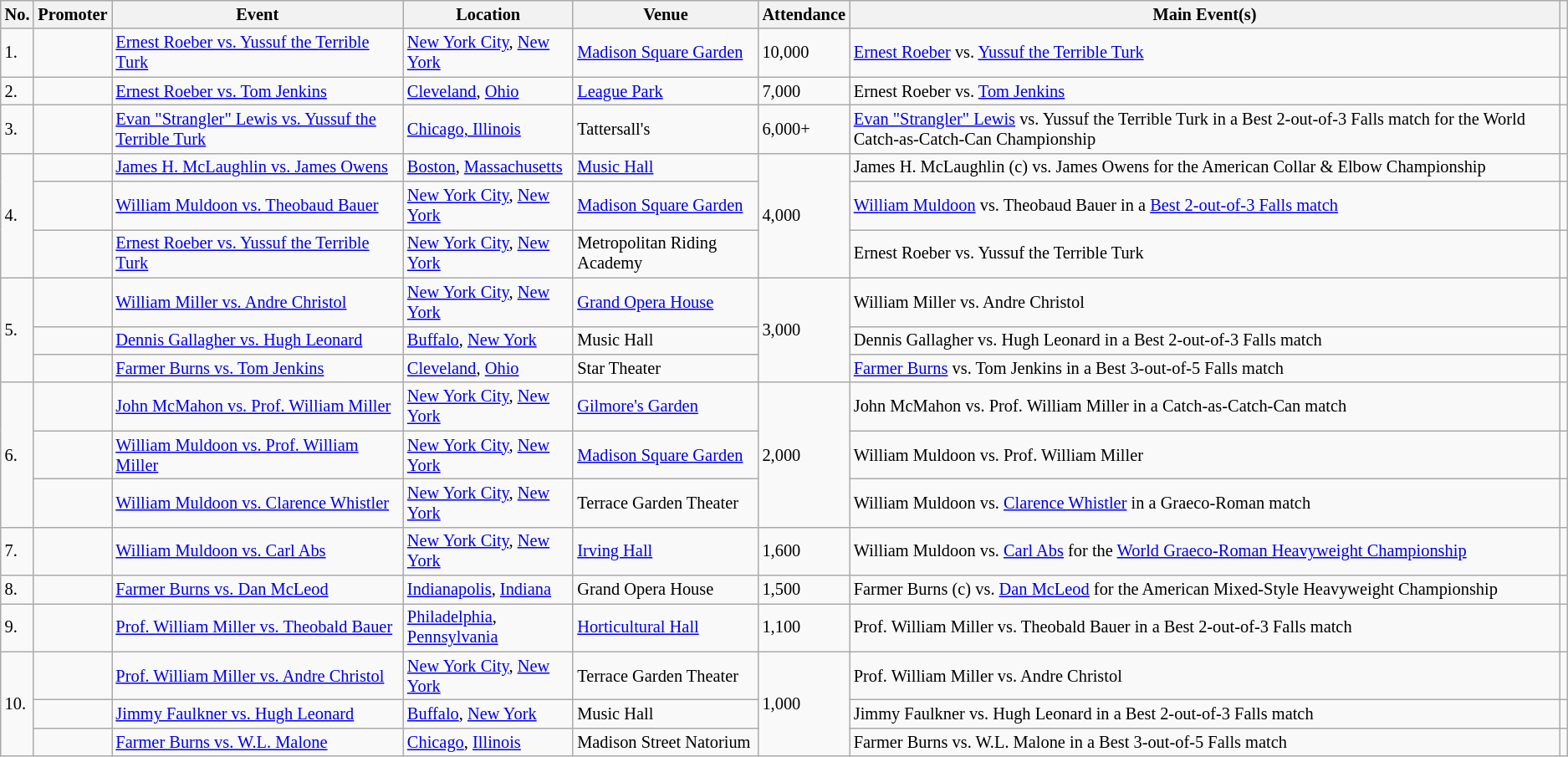<table class="wikitable sortable" style="font-size:85%;">
<tr>
<th>No.</th>
<th>Promoter</th>
<th>Event</th>
<th>Location</th>
<th>Venue</th>
<th>Attendance</th>
<th class=unsortable>Main Event(s)</th>
<th class=unsortable></th>
</tr>
<tr>
<td>1.</td>
<td></td>
<td><a href='#'>Ernest Roeber vs. Yussuf the Terrible Turk</a> <br> </td>
<td><a href='#'>New York City</a>, <a href='#'>New York</a></td>
<td><a href='#'>Madison Square Garden</a></td>
<td>10,000</td>
<td><a href='#'>Ernest Roeber</a> vs. <a href='#'>Yussuf the Terrible Turk</a></td>
<td></td>
</tr>
<tr>
<td>2.</td>
<td></td>
<td><a href='#'>Ernest Roeber vs. Tom Jenkins</a> <br> </td>
<td><a href='#'>Cleveland</a>, <a href='#'>Ohio</a></td>
<td><a href='#'>League Park</a></td>
<td>7,000</td>
<td>Ernest Roeber vs. <a href='#'>Tom Jenkins</a></td>
<td></td>
</tr>
<tr>
<td>3.</td>
<td></td>
<td><a href='#'>Evan "Strangler" Lewis vs. Yussuf the Terrible Turk</a> <br> </td>
<td><a href='#'>Chicago, Illinois</a></td>
<td>Tattersall's</td>
<td>6,000+</td>
<td><a href='#'>Evan "Strangler" Lewis</a> vs. Yussuf the Terrible Turk in a Best 2-out-of-3 Falls match for the World Catch-as-Catch-Can Championship</td>
<td></td>
</tr>
<tr>
<td rowspan=3>4.</td>
<td></td>
<td><a href='#'>James H. McLaughlin vs. James Owens</a> <br> </td>
<td><a href='#'>Boston</a>, <a href='#'>Massachusetts</a></td>
<td><a href='#'>Music Hall</a></td>
<td rowspan=3>4,000</td>
<td>James H. McLaughlin (c) vs. James Owens for the American Collar & Elbow Championship</td>
<td></td>
</tr>
<tr>
<td></td>
<td><a href='#'>William Muldoon vs. Theobaud Bauer</a> <br> </td>
<td><a href='#'>New York City</a>, <a href='#'>New York</a></td>
<td><a href='#'>Madison Square Garden</a></td>
<td><a href='#'>William Muldoon</a> vs. Theobaud Bauer in a <a href='#'>Best 2-out-of-3 Falls match</a></td>
<td></td>
</tr>
<tr>
<td></td>
<td><a href='#'>Ernest Roeber vs. Yussuf the Terrible Turk</a> <br> </td>
<td><a href='#'>New York City</a>, <a href='#'>New York</a></td>
<td>Metropolitan Riding Academy</td>
<td>Ernest Roeber vs. Yussuf the Terrible Turk</td>
<td></td>
</tr>
<tr>
<td rowspan=3>5.</td>
<td></td>
<td><a href='#'>William Miller vs. Andre Christol</a> <br> </td>
<td><a href='#'>New York City</a>, <a href='#'>New York</a></td>
<td><a href='#'>Grand Opera House</a></td>
<td rowspan=3>3,000</td>
<td>William Miller vs. Andre Christol</td>
<td></td>
</tr>
<tr>
<td></td>
<td><a href='#'>Dennis Gallagher vs. Hugh Leonard</a> <br> </td>
<td><a href='#'>Buffalo</a>, <a href='#'>New York</a></td>
<td>Music Hall</td>
<td>Dennis Gallagher vs. Hugh Leonard in a Best 2-out-of-3 Falls match</td>
<td></td>
</tr>
<tr>
<td></td>
<td><a href='#'>Farmer Burns vs. Tom Jenkins</a> <br> </td>
<td><a href='#'>Cleveland</a>, <a href='#'>Ohio</a></td>
<td>Star Theater</td>
<td><a href='#'>Farmer Burns</a> vs. Tom Jenkins in a Best 3-out-of-5 Falls match</td>
<td></td>
</tr>
<tr>
<td rowspan=3>6.</td>
<td></td>
<td><a href='#'>John McMahon vs. Prof. William Miller</a> <br> </td>
<td><a href='#'>New York City</a>, <a href='#'>New York</a></td>
<td><a href='#'>Gilmore's Garden</a></td>
<td rowspan=3>2,000</td>
<td>John McMahon vs. Prof. William Miller in a Catch-as-Catch-Can match</td>
<td></td>
</tr>
<tr>
<td></td>
<td><a href='#'>William Muldoon vs. Prof. William Miller</a> <br> </td>
<td><a href='#'>New York City</a>, <a href='#'>New York</a></td>
<td><a href='#'>Madison Square Garden</a></td>
<td>William Muldoon vs. Prof. William Miller</td>
<td></td>
</tr>
<tr>
<td></td>
<td><a href='#'>William Muldoon vs. Clarence Whistler</a> <br> </td>
<td><a href='#'>New York City</a>, <a href='#'>New York</a></td>
<td>Terrace Garden Theater</td>
<td>William Muldoon vs. <a href='#'>Clarence Whistler</a> in a Graeco-Roman match</td>
<td></td>
</tr>
<tr>
<td>7.</td>
<td></td>
<td><a href='#'>William Muldoon vs. Carl Abs</a> <br> </td>
<td><a href='#'>New York City</a>, <a href='#'>New York</a></td>
<td><a href='#'>Irving Hall</a></td>
<td>1,600</td>
<td>William Muldoon vs. <a href='#'>Carl Abs</a> for the <a href='#'>World Graeco-Roman Heavyweight Championship</a></td>
<td></td>
</tr>
<tr>
<td>8.</td>
<td></td>
<td><a href='#'>Farmer Burns vs. Dan McLeod</a> <br> </td>
<td><a href='#'>Indianapolis</a>, <a href='#'>Indiana</a></td>
<td>Grand Opera House</td>
<td>1,500</td>
<td>Farmer Burns (c) vs. <a href='#'>Dan McLeod</a> for the American Mixed-Style Heavyweight Championship</td>
<td></td>
</tr>
<tr>
<td>9.</td>
<td></td>
<td><a href='#'>Prof. William Miller vs. Theobald Bauer</a> <br> </td>
<td><a href='#'>Philadelphia</a>, <a href='#'>Pennsylvania</a></td>
<td><a href='#'>Horticultural Hall</a></td>
<td>1,100</td>
<td>Prof. William Miller vs. Theobald Bauer in a Best 2-out-of-3 Falls match</td>
<td></td>
</tr>
<tr>
<td rowspan=3>10.</td>
<td></td>
<td><a href='#'>Prof. William Miller vs. Andre Christol</a> <br> </td>
<td><a href='#'>New York City</a>, <a href='#'>New York</a></td>
<td>Terrace Garden Theater</td>
<td rowspan=3>1,000</td>
<td>Prof. William Miller vs. Andre Christol</td>
<td></td>
</tr>
<tr>
<td></td>
<td><a href='#'>Jimmy Faulkner vs. Hugh Leonard</a> <br> </td>
<td><a href='#'>Buffalo</a>, <a href='#'>New York</a></td>
<td>Music Hall</td>
<td>Jimmy Faulkner vs. Hugh Leonard in a Best 2-out-of-3 Falls match</td>
<td></td>
</tr>
<tr>
<td></td>
<td><a href='#'>Farmer Burns vs. W.L. Malone</a> <br> </td>
<td><a href='#'>Chicago</a>, <a href='#'>Illinois</a></td>
<td>Madison Street Natorium</td>
<td>Farmer Burns vs. W.L. Malone in a Best 3-out-of-5 Falls match</td>
<td></td>
</tr>
</table>
